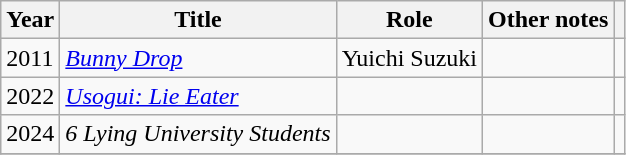<table class="wikitable">
<tr>
<th>Year</th>
<th>Title</th>
<th>Role</th>
<th>Other notes</th>
<th></th>
</tr>
<tr>
<td>2011</td>
<td><em><a href='#'>Bunny Drop</a></em></td>
<td>Yuichi Suzuki</td>
<td></td>
<td></td>
</tr>
<tr>
<td>2022</td>
<td><em><a href='#'>Usogui: Lie Eater</a></em></td>
<td></td>
<td></td>
<td></td>
</tr>
<tr>
<td>2024</td>
<td><em>6 Lying University Students</em></td>
<td></td>
<td></td>
<td></td>
</tr>
<tr>
</tr>
</table>
